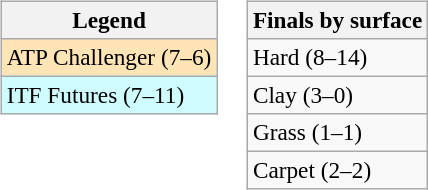<table>
<tr valign=top>
<td><br><table class=wikitable style=font-size:97%>
<tr>
<th>Legend</th>
</tr>
<tr bgcolor=moccasin>
<td>ATP Challenger (7–6)</td>
</tr>
<tr bgcolor=cffcff>
<td>ITF Futures (7–11)</td>
</tr>
</table>
</td>
<td><br><table class=wikitable style=font-size:97%>
<tr>
<th>Finals by surface</th>
</tr>
<tr>
<td>Hard (8–14)</td>
</tr>
<tr>
<td>Clay (3–0)</td>
</tr>
<tr>
<td>Grass (1–1)</td>
</tr>
<tr>
<td>Carpet (2–2)</td>
</tr>
</table>
</td>
</tr>
</table>
